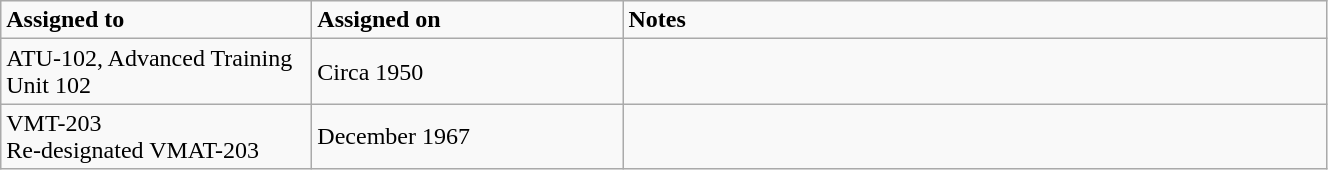<table class="wikitable" style="width: 70%;">
<tr>
<td style="width: 200px;"><strong>Assigned to</strong></td>
<td style="width: 200px;"><strong>Assigned on</strong></td>
<td><strong>Notes</strong></td>
</tr>
<tr>
<td>ATU-102, Advanced Training Unit 102</td>
<td>Circa 1950</td>
<td></td>
</tr>
<tr>
<td>VMT-203<br>Re-designated VMAT-203</td>
<td>December 1967</td>
<td></td>
</tr>
</table>
